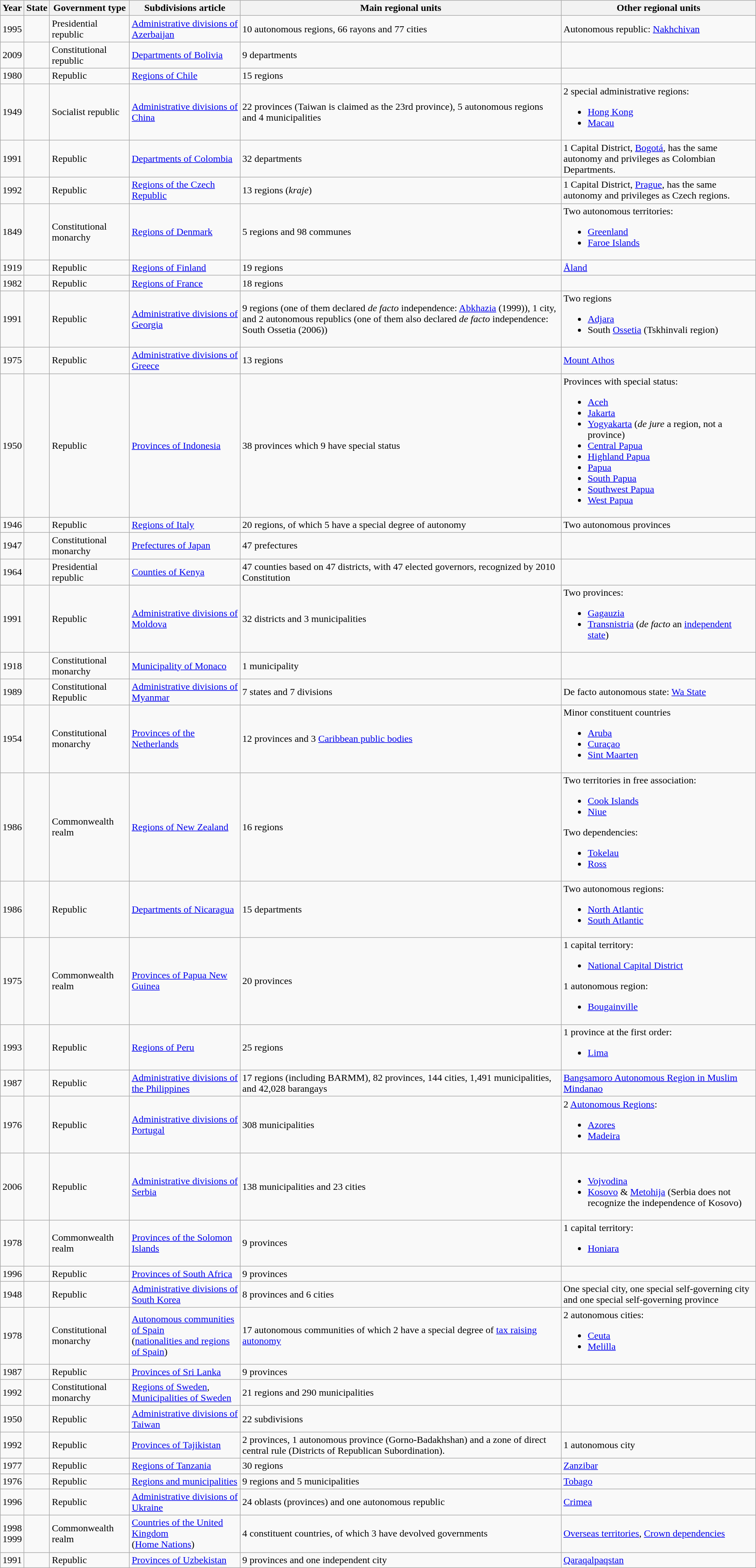<table class="wikitable sortable">
<tr>
<th>Year</th>
<th>State</th>
<th>Government type</th>
<th>Subdivisions article</th>
<th>Main regional units</th>
<th>Other regional units</th>
</tr>
<tr>
<td>1995</td>
<td></td>
<td>Presidential republic</td>
<td><a href='#'>Administrative divisions of Azerbaijan</a></td>
<td>10 autonomous regions, 66 rayons and 77 cities</td>
<td>Autonomous republic: <a href='#'>Nakhchivan</a></td>
</tr>
<tr>
<td>2009</td>
<td></td>
<td>Constitutional republic</td>
<td><a href='#'>Departments of Bolivia</a></td>
<td>9 departments</td>
<td></td>
</tr>
<tr>
<td>1980</td>
<td></td>
<td>Republic</td>
<td><a href='#'>Regions of Chile</a></td>
<td>15 regions</td>
<td></td>
</tr>
<tr>
<td>1949</td>
<td></td>
<td>Socialist republic</td>
<td><a href='#'>Administrative divisions of China</a></td>
<td>22 provinces (Taiwan is claimed as the 23rd province), 5 autonomous regions and 4 municipalities</td>
<td>2 special administrative regions:<br><ul><li><a href='#'>Hong Kong</a></li><li><a href='#'>Macau</a></li></ul></td>
</tr>
<tr>
<td>1991</td>
<td></td>
<td>Republic</td>
<td><a href='#'>Departments of Colombia</a></td>
<td>32 departments</td>
<td>1 Capital District, <a href='#'>Bogotá</a>, has the same autonomy and privileges as Colombian Departments.</td>
</tr>
<tr>
<td>1992</td>
<td></td>
<td>Republic</td>
<td><a href='#'>Regions of the Czech Republic</a></td>
<td>13 regions (<em>kraje</em>)</td>
<td>1 Capital District, <a href='#'>Prague</a>, has the same autonomy and privileges as Czech regions.</td>
</tr>
<tr>
<td>1849</td>
<td></td>
<td>Constitutional monarchy</td>
<td><a href='#'>Regions of Denmark</a></td>
<td>5 regions and 98 communes</td>
<td>Two autonomous territories:<br><ul><li><a href='#'>Greenland</a></li><li><a href='#'>Faroe Islands</a></li></ul></td>
</tr>
<tr>
<td>1919</td>
<td></td>
<td>Republic</td>
<td><a href='#'>Regions of Finland</a></td>
<td>19 regions</td>
<td><a href='#'>Åland</a></td>
</tr>
<tr>
<td>1982</td>
<td></td>
<td>Republic</td>
<td><a href='#'>Regions of France</a></td>
<td>18 regions</td>
<td></td>
</tr>
<tr>
<td>1991</td>
<td></td>
<td>Republic</td>
<td><a href='#'>Administrative divisions of Georgia</a></td>
<td>9 regions (one of them declared <em>de facto</em> independence: <a href='#'>Abkhazia</a> (1999)), 1 city, and 2 autonomous republics (one of them also declared <em>de facto</em> independence: South Ossetia (2006))</td>
<td>Two regions<br><ul><li><a href='#'>Adjara</a></li><li>South <a href='#'>Ossetia</a> (Tskhinvali region)</li></ul></td>
</tr>
<tr>
<td>1975</td>
<td></td>
<td>Republic</td>
<td><a href='#'>Administrative divisions of Greece</a></td>
<td>13 regions</td>
<td><a href='#'>Mount Athos</a></td>
</tr>
<tr>
<td>1950</td>
<td></td>
<td>Republic</td>
<td><a href='#'>Provinces of Indonesia</a></td>
<td>38 provinces which 9 have special status</td>
<td>Provinces with special status:<br><ul><li><a href='#'>Aceh</a></li><li><a href='#'>Jakarta</a></li><li><a href='#'>Yogyakarta</a> (<em>de jure</em> a region, not a province)</li><li><a href='#'>Central Papua</a></li><li><a href='#'>Highland Papua</a></li><li><a href='#'>Papua</a></li><li><a href='#'>South Papua</a></li><li><a href='#'>Southwest Papua</a></li><li><a href='#'>West Papua</a></li></ul></td>
</tr>
<tr>
<td>1946</td>
<td></td>
<td>Republic</td>
<td><a href='#'>Regions of Italy</a></td>
<td>20 regions, of which 5 have a special degree of autonomy</td>
<td>Two autonomous provinces</td>
</tr>
<tr>
<td>1947</td>
<td></td>
<td>Constitutional monarchy</td>
<td><a href='#'>Prefectures of Japan</a></td>
<td>47 prefectures</td>
<td></td>
</tr>
<tr>
<td>1964</td>
<td></td>
<td>Presidential republic</td>
<td><a href='#'>Counties of Kenya</a></td>
<td>47 counties based on 47 districts, with 47 elected governors, recognized by 2010 Constitution</td>
<td></td>
</tr>
<tr>
<td>1991</td>
<td></td>
<td>Republic</td>
<td><a href='#'>Administrative divisions of Moldova</a></td>
<td>32 districts and 3 municipalities</td>
<td>Two provinces:<br><ul><li><a href='#'>Gagauzia</a></li><li><a href='#'>Transnistria</a> (<em>de facto</em> an <a href='#'>independent state</a>)</li></ul></td>
</tr>
<tr>
<td>1918</td>
<td></td>
<td>Constitutional monarchy</td>
<td><a href='#'>Municipality of Monaco</a></td>
<td>1 municipality</td>
<td></td>
</tr>
<tr>
<td>1989</td>
<td></td>
<td>Constitutional Republic</td>
<td><a href='#'>Administrative divisions of Myanmar</a></td>
<td>7 states and 7 divisions</td>
<td>De facto autonomous state: <a href='#'>Wa State</a></td>
</tr>
<tr>
<td>1954</td>
<td></td>
<td>Constitutional monarchy</td>
<td><a href='#'>Provinces of the Netherlands</a></td>
<td>12 provinces and 3 <a href='#'>Caribbean public bodies</a></td>
<td>Minor constituent countries<br><ul><li><a href='#'>Aruba</a></li><li><a href='#'>Curaçao</a></li><li><a href='#'>Sint Maarten</a></li></ul></td>
</tr>
<tr>
<td>1986</td>
<td></td>
<td>Commonwealth realm</td>
<td><a href='#'>Regions of New Zealand</a></td>
<td>16 regions</td>
<td>Two territories in free association:<br><ul><li><a href='#'>Cook Islands</a></li><li><a href='#'>Niue</a></li></ul>Two dependencies:<ul><li><a href='#'>Tokelau</a></li><li><a href='#'>Ross</a></li></ul></td>
</tr>
<tr>
<td>1986</td>
<td></td>
<td>Republic</td>
<td><a href='#'>Departments of Nicaragua</a></td>
<td>15 departments</td>
<td>Two autonomous regions:<br><ul><li><a href='#'>North Atlantic</a></li><li><a href='#'>South Atlantic</a></li></ul></td>
</tr>
<tr>
<td>1975</td>
<td></td>
<td>Commonwealth realm</td>
<td><a href='#'>Provinces of Papua New Guinea</a></td>
<td>20 provinces</td>
<td>1 capital territory:<br><ul><li><a href='#'>National Capital District</a></li></ul>1 autonomous region:<ul><li><a href='#'>Bougainville</a></li></ul></td>
</tr>
<tr>
<td>1993</td>
<td></td>
<td>Republic</td>
<td><a href='#'>Regions of Peru</a></td>
<td>25 regions</td>
<td>1 province at the first order:<br><ul><li><a href='#'>Lima</a></li></ul></td>
</tr>
<tr>
<td>1987</td>
<td></td>
<td>Republic</td>
<td><a href='#'>Administrative divisions of the Philippines</a></td>
<td>17 regions (including BARMM), 82 provinces, 144 cities, 1,491 municipalities, and 42,028 barangays</td>
<td><a href='#'>Bangsamoro Autonomous Region in Muslim Mindanao</a></td>
</tr>
<tr>
<td>1976</td>
<td></td>
<td>Republic</td>
<td><a href='#'>Administrative divisions of Portugal</a></td>
<td>308 municipalities</td>
<td>2 <a href='#'>Autonomous Regions</a>:<br><ul><li><a href='#'>Azores</a></li><li><a href='#'>Madeira</a></li></ul></td>
</tr>
<tr>
<td>2006</td>
<td></td>
<td>Republic</td>
<td><a href='#'>Administrative divisions of Serbia</a></td>
<td>138 municipalities and 23 cities</td>
<td><br><ul><li><a href='#'>Vojvodina</a></li><li><a href='#'>Kosovo</a> & <a href='#'>Metohija</a> (Serbia does not recognize the independence of Kosovo)</li></ul></td>
</tr>
<tr>
<td>1978</td>
<td></td>
<td>Commonwealth realm</td>
<td><a href='#'>Provinces of the Solomon Islands</a></td>
<td>9 provinces</td>
<td>1 capital territory:<br><ul><li><a href='#'>Honiara</a></li></ul></td>
</tr>
<tr>
<td>1996</td>
<td></td>
<td>Republic</td>
<td><a href='#'>Provinces of South Africa</a></td>
<td>9 provinces</td>
<td></td>
</tr>
<tr>
<td>1948</td>
<td></td>
<td>Republic</td>
<td><a href='#'>Administrative divisions of South Korea</a></td>
<td>8 provinces and 6 cities</td>
<td>One special city, one special self-governing city and one special self-governing province</td>
</tr>
<tr>
<td>1978</td>
<td></td>
<td>Constitutional monarchy</td>
<td><a href='#'>Autonomous communities of Spain</a><br>(<a href='#'>nationalities and regions of Spain</a>)</td>
<td>17 autonomous communities of which 2 have a special degree of <a href='#'>tax raising autonomy</a></td>
<td>2 autonomous cities:<br><ul><li><a href='#'>Ceuta</a></li><li><a href='#'>Melilla</a></li></ul></td>
</tr>
<tr>
<td>1987</td>
<td></td>
<td>Republic</td>
<td><a href='#'>Provinces of Sri Lanka</a></td>
<td>9 provinces</td>
</tr>
<tr>
<td>1992</td>
<td></td>
<td>Constitutional monarchy</td>
<td><a href='#'>Regions of Sweden</a>, <a href='#'>Municipalities of Sweden</a></td>
<td>21 regions and 290 municipalities</td>
<td></td>
</tr>
<tr>
<td>1950</td>
<td></td>
<td>Republic</td>
<td><a href='#'>Administrative divisions of Taiwan</a></td>
<td>22 subdivisions</td>
<td></td>
</tr>
<tr>
<td>1992</td>
<td></td>
<td>Republic</td>
<td><a href='#'>Provinces of Tajikistan</a></td>
<td>2 provinces, 1 autonomous province (Gorno-Badakhshan) and a zone of direct central rule (Districts of Republican Subordination).</td>
<td>1 autonomous city</td>
</tr>
<tr>
<td>1977</td>
<td></td>
<td>Republic</td>
<td><a href='#'>Regions of Tanzania</a></td>
<td>30 regions</td>
<td><a href='#'>Zanzibar</a></td>
</tr>
<tr>
<td>1976</td>
<td></td>
<td>Republic</td>
<td><a href='#'>Regions and municipalities </a></td>
<td>9 regions and 5 municipalities</td>
<td><a href='#'>Tobago</a></td>
</tr>
<tr>
<td>1996</td>
<td></td>
<td>Republic</td>
<td><a href='#'>Administrative divisions of Ukraine</a></td>
<td>24 oblasts (provinces) and one autonomous republic</td>
<td><a href='#'>Crimea</a></td>
</tr>
<tr>
<td>1998<br>1999</td>
<td></td>
<td>Commonwealth realm</td>
<td><a href='#'>Countries of the United Kingdom</a><br>(<a href='#'>Home Nations</a>)</td>
<td>4 constituent countries, of which 3 have devolved governments</td>
<td><a href='#'>Overseas territories</a>, <a href='#'>Crown dependencies</a></td>
</tr>
<tr>
<td>1991</td>
<td></td>
<td>Republic</td>
<td><a href='#'>Provinces of Uzbekistan</a></td>
<td>9 provinces and one independent city</td>
<td><a href='#'>Qaraqalpaqstan</a></td>
</tr>
</table>
